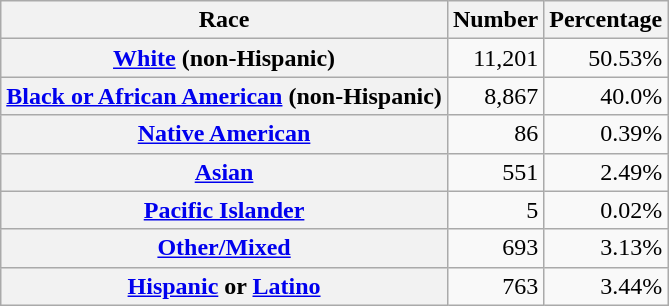<table class="wikitable" style="text-align:right">
<tr>
<th scope="col">Race</th>
<th scope="col">Number</th>
<th scope="col">Percentage</th>
</tr>
<tr>
<th scope="row"><a href='#'>White</a> (non-Hispanic)</th>
<td>11,201</td>
<td>50.53%</td>
</tr>
<tr>
<th scope="row"><a href='#'>Black or African American</a> (non-Hispanic)</th>
<td>8,867</td>
<td>40.0%</td>
</tr>
<tr>
<th scope="row"><a href='#'>Native American</a></th>
<td>86</td>
<td>0.39%</td>
</tr>
<tr>
<th scope="row"><a href='#'>Asian</a></th>
<td>551</td>
<td>2.49%</td>
</tr>
<tr>
<th scope="row"><a href='#'>Pacific Islander</a></th>
<td>5</td>
<td>0.02%</td>
</tr>
<tr>
<th scope="row"><a href='#'>Other/Mixed</a></th>
<td>693</td>
<td>3.13%</td>
</tr>
<tr>
<th scope="row"><a href='#'>Hispanic</a> or <a href='#'>Latino</a></th>
<td>763</td>
<td>3.44%</td>
</tr>
</table>
